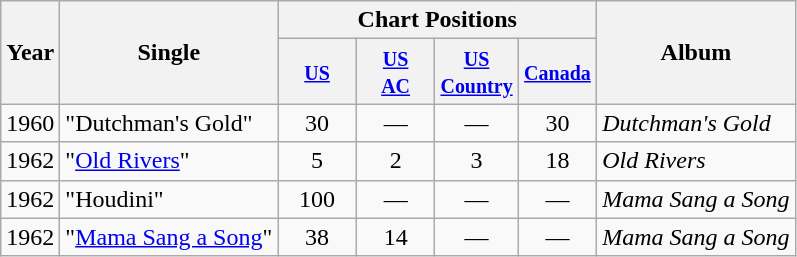<table class="wikitable">
<tr>
<th rowspan="2">Year</th>
<th rowspan="2">Single</th>
<th colspan="4">Chart Positions</th>
<th rowspan="2">Album</th>
</tr>
<tr>
<th style="width:45px;"><small><a href='#'>US</a></small></th>
<th style="width:45px;"><small><a href='#'>US<br>AC</a></small></th>
<th style="width:45px;"><small><a href='#'>US Country</a></small></th>
<th style="width:45px;"><small><a href='#'>Canada</a></small></th>
</tr>
<tr>
<td>1960</td>
<td>"Dutchman's Gold"</td>
<td style="text-align:center;">30</td>
<td style="text-align:center;">—</td>
<td style="text-align:center;">—</td>
<td style="text-align:center;">30<br></td>
<td><em>Dutchman's Gold</em></td>
</tr>
<tr>
<td>1962</td>
<td>"<a href='#'>Old Rivers</a>"</td>
<td style="text-align:center;">5</td>
<td style="text-align:center;">2</td>
<td style="text-align:center;">3</td>
<td style="text-align:center;">18<br></td>
<td><em>Old Rivers</em></td>
</tr>
<tr>
<td>1962</td>
<td>"Houdini"</td>
<td style="text-align:center;">100</td>
<td style="text-align:center;">—</td>
<td style="text-align:center;">—</td>
<td style="text-align:center;">—</td>
<td><em>Mama Sang a Song</em></td>
</tr>
<tr>
<td>1962</td>
<td>"<a href='#'>Mama Sang a Song</a>"</td>
<td style="text-align:center;">38</td>
<td style="text-align:center;">14</td>
<td style="text-align:center;">—</td>
<td style="text-align:center;">—</td>
<td><em>Mama Sang a Song</em></td>
</tr>
</table>
